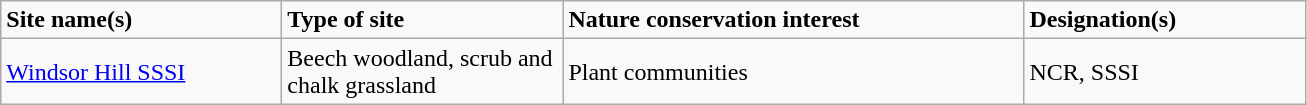<table class="wikitable">
<tr>
<td style="width:180px"><strong>Site name(s)</strong></td>
<td style="width:180px"><strong>Type of site</strong></td>
<td style="width:300px"><strong>Nature conservation interest</strong></td>
<td style="width:180px"><strong>Designation(s)</strong></td>
</tr>
<tr>
<td><a href='#'>Windsor Hill SSSI</a></td>
<td>Beech woodland, scrub and chalk grassland</td>
<td>Plant communities</td>
<td>NCR, SSSI</td>
</tr>
</table>
